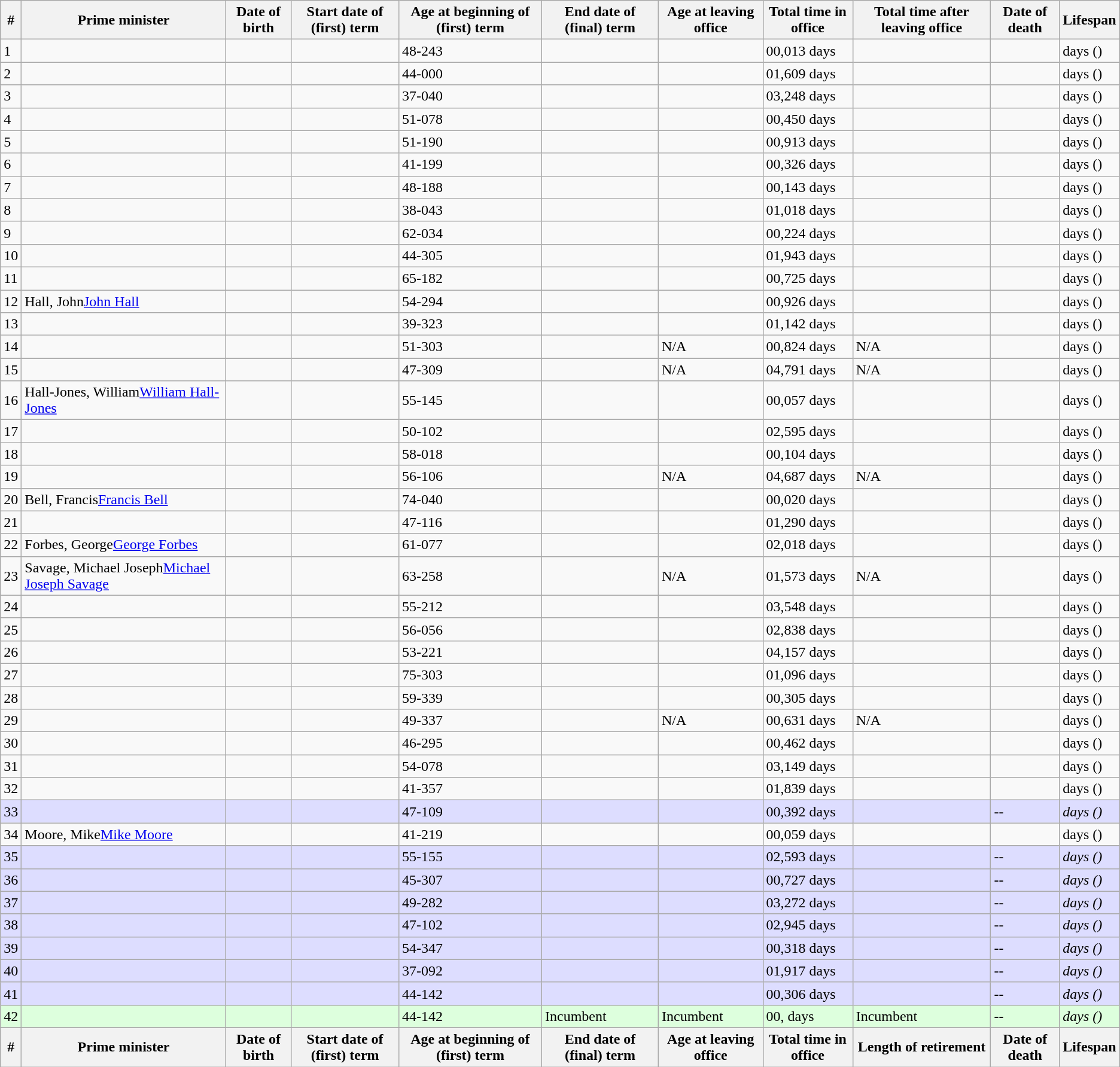<table class="wikitable sortable">
<tr>
<th align="center">#</th>
<th align="center">Prime minister</th>
<th align="center">Date of birth</th>
<th align="center">Start date of (first) term</th>
<th align="center">Age at beginning of (first) term</th>
<th align="center">End date of (final) term</th>
<th align="center">Age at leaving office</th>
<th align="center">Total time in office</th>
<th align="center">Total time after leaving office</th>
<th align="center">Date of death</th>
<th align="center">Lifespan</th>
</tr>
<tr style="text-align: left;">
<td>1</td>
<td></td>
<td></td>
<td></td>
<td><span>48-243</span></td>
<td></td>
<td></td>
<td><span>00,013</span> days</td>
<td></td>
<td></td>
<td> days ()</td>
</tr>
<tr style="text-align: left;">
<td>2</td>
<td></td>
<td></td>
<td></td>
<td><span>44-000</span></td>
<td></td>
<td></td>
<td><span>01,609</span> days</td>
<td></td>
<td></td>
<td> days ()</td>
</tr>
<tr style="text-align: left;">
<td>3</td>
<td></td>
<td></td>
<td></td>
<td><span>37-040</span></td>
<td></td>
<td></td>
<td><span>03,248</span> days</td>
<td></td>
<td></td>
<td> days ()</td>
</tr>
<tr style="text-align: left;">
<td>4</td>
<td></td>
<td></td>
<td></td>
<td><span>51-078</span></td>
<td></td>
<td></td>
<td><span>00,450</span> days</td>
<td></td>
<td></td>
<td> days ()</td>
</tr>
<tr style="text-align: left;">
<td>5</td>
<td></td>
<td></td>
<td></td>
<td><span>51-190</span></td>
<td></td>
<td></td>
<td><span>00,913</span> days</td>
<td></td>
<td></td>
<td> days ()</td>
</tr>
<tr style="text-align: left;">
<td>6</td>
<td></td>
<td></td>
<td></td>
<td><span>41-199</span></td>
<td></td>
<td></td>
<td><span>00,326</span> days</td>
<td></td>
<td></td>
<td> days ()</td>
</tr>
<tr style="text-align: left;">
<td>7</td>
<td></td>
<td></td>
<td></td>
<td><span>48-188</span></td>
<td></td>
<td></td>
<td><span>00,143</span> days</td>
<td></td>
<td></td>
<td> days ()</td>
</tr>
<tr style="text-align: left;">
<td>8</td>
<td></td>
<td></td>
<td></td>
<td><span>38-043</span></td>
<td></td>
<td></td>
<td><span>01,018</span> days</td>
<td></td>
<td></td>
<td> days ()</td>
</tr>
<tr style="text-align: left;">
<td>9</td>
<td></td>
<td></td>
<td></td>
<td><span>62-034</span></td>
<td></td>
<td></td>
<td><span>00,224</span> days</td>
<td></td>
<td></td>
<td> days ()</td>
</tr>
<tr style="text-align: left;">
<td>10</td>
<td></td>
<td></td>
<td></td>
<td><span>44-305</span></td>
<td></td>
<td></td>
<td><span>01,943</span> days</td>
<td></td>
<td></td>
<td> days ()</td>
</tr>
<tr style="text-align: left;">
<td>11</td>
<td></td>
<td></td>
<td></td>
<td><span>65-182</span></td>
<td></td>
<td></td>
<td><span>00,725</span> days</td>
<td></td>
<td></td>
<td> days ()</td>
</tr>
<tr style="text-align: left;">
<td>12</td>
<td><span>Hall, John</span><a href='#'>John Hall</a></td>
<td></td>
<td></td>
<td><span>54-294</span></td>
<td></td>
<td></td>
<td><span>00,926</span> days</td>
<td></td>
<td></td>
<td> days ()</td>
</tr>
<tr style="text-align: left;">
<td>13</td>
<td></td>
<td></td>
<td></td>
<td><span>39-323</span></td>
<td></td>
<td></td>
<td><span>01,142</span> days</td>
<td></td>
<td></td>
<td> days ()</td>
</tr>
<tr style="text-align: left;">
<td>14</td>
<td></td>
<td></td>
<td></td>
<td><span>51-303</span></td>
<td></td>
<td> N/A</td>
<td><span>00,824</span> days</td>
<td> N/A</td>
<td></td>
<td> days ()</td>
</tr>
<tr style="text-align: left;">
<td>15</td>
<td></td>
<td></td>
<td></td>
<td><span>47-309</span></td>
<td></td>
<td> N/A</td>
<td><span>04,791</span> days</td>
<td> N/A</td>
<td></td>
<td> days ()</td>
</tr>
<tr style="text-align: left;">
<td>16</td>
<td><span>Hall-Jones, William</span><a href='#'>William Hall-Jones</a></td>
<td></td>
<td></td>
<td><span>55-145</span></td>
<td></td>
<td></td>
<td><span>00,057</span> days</td>
<td></td>
<td></td>
<td> days ()</td>
</tr>
<tr style="text-align: left;">
<td>17</td>
<td></td>
<td></td>
<td></td>
<td><span>50-102</span></td>
<td></td>
<td></td>
<td><span>02,595</span> days</td>
<td></td>
<td></td>
<td> days ()</td>
</tr>
<tr style="text-align: left;">
<td>18</td>
<td></td>
<td></td>
<td></td>
<td><span>58-018</span></td>
<td></td>
<td></td>
<td><span>00,104</span> days</td>
<td></td>
<td></td>
<td> days ()</td>
</tr>
<tr style="text-align: left;">
<td>19</td>
<td></td>
<td></td>
<td></td>
<td><span>56-106</span></td>
<td></td>
<td> N/A</td>
<td><span>04,687</span> days</td>
<td> N/A</td>
<td></td>
<td> days ()</td>
</tr>
<tr style="text-align: left;">
<td>20</td>
<td><span>Bell, Francis</span><a href='#'>Francis Bell</a></td>
<td></td>
<td></td>
<td><span>74-040</span></td>
<td></td>
<td></td>
<td><span>00,020</span> days</td>
<td></td>
<td></td>
<td> days ()</td>
</tr>
<tr style="text-align: left;">
<td>21</td>
<td></td>
<td></td>
<td></td>
<td><span>47-116</span></td>
<td></td>
<td></td>
<td><span>01,290</span> days</td>
<td></td>
<td></td>
<td> days ()</td>
</tr>
<tr style="text-align: left;">
<td>22</td>
<td><span>Forbes, George</span><a href='#'>George Forbes</a></td>
<td></td>
<td></td>
<td><span>61-077</span></td>
<td></td>
<td></td>
<td><span>02,018</span> days</td>
<td></td>
<td></td>
<td> days ()</td>
</tr>
<tr style="text-align: left;">
<td>23</td>
<td><span>Savage, Michael Joseph</span><a href='#'>Michael Joseph Savage</a></td>
<td></td>
<td></td>
<td><span>63-258</span></td>
<td></td>
<td>N/A</td>
<td><span>01,573</span> days</td>
<td>N/A</td>
<td></td>
<td> days ()</td>
</tr>
<tr style="text-align: left;">
<td>24</td>
<td></td>
<td></td>
<td></td>
<td><span>55-212</span></td>
<td></td>
<td></td>
<td><span>03,548</span> days</td>
<td></td>
<td></td>
<td> days ()</td>
</tr>
<tr style="text-align: left;">
<td>25</td>
<td></td>
<td></td>
<td></td>
<td><span>56-056</span></td>
<td></td>
<td></td>
<td><span>02,838</span> days</td>
<td></td>
<td></td>
<td> days ()</td>
</tr>
<tr style="text-align: left;">
<td>26</td>
<td></td>
<td></td>
<td></td>
<td><span>53-221</span></td>
<td></td>
<td></td>
<td><span>04,157</span> days</td>
<td></td>
<td></td>
<td> days ()</td>
</tr>
<tr style="text-align: left;">
<td>27</td>
<td></td>
<td></td>
<td></td>
<td><span>75-303</span></td>
<td></td>
<td></td>
<td><span>01,096</span> days</td>
<td></td>
<td></td>
<td> days ()</td>
</tr>
<tr style="text-align: left;">
<td>28</td>
<td></td>
<td></td>
<td></td>
<td><span>59-339</span></td>
<td></td>
<td></td>
<td><span>00,305</span> days</td>
<td></td>
<td></td>
<td> days ()</td>
</tr>
<tr style="text-align: left;">
<td>29</td>
<td></td>
<td></td>
<td></td>
<td><span>49-337</span></td>
<td></td>
<td>N/A</td>
<td><span>00,631</span> days</td>
<td>N/A</td>
<td></td>
<td> days ()</td>
</tr>
<tr style="text-align: left;">
<td>30</td>
<td></td>
<td></td>
<td></td>
<td><span>46-295</span></td>
<td></td>
<td></td>
<td><span>00,462</span> days</td>
<td></td>
<td></td>
<td> days ()</td>
</tr>
<tr style="text-align: left;">
<td>31</td>
<td></td>
<td></td>
<td></td>
<td><span>54-078</span></td>
<td></td>
<td></td>
<td><span>03,149</span> days</td>
<td></td>
<td></td>
<td> days ()</td>
</tr>
<tr style="text-align: left;">
<td>32</td>
<td></td>
<td></td>
<td></td>
<td><span>41-357</span></td>
<td></td>
<td></td>
<td><span>01,839</span> days</td>
<td></td>
<td></td>
<td> days ()</td>
</tr>
<tr style="text-align: left; background:#ddf">
<td>33</td>
<td></td>
<td></td>
<td></td>
<td><span>47-109</span></td>
<td></td>
<td></td>
<td><span>00,392</span> days</td>
<td></td>
<td><span>--</span></td>
<td><em> days</em> <em>()</em></td>
</tr>
<tr style="text-align: left;">
<td>34</td>
<td><span>Moore, Mike</span><a href='#'>Mike Moore</a></td>
<td></td>
<td></td>
<td><span>41-219</span></td>
<td></td>
<td></td>
<td><span>00,059</span> days</td>
<td></td>
<td></td>
<td> days ()</td>
</tr>
<tr style="text-align: left; background:#ddf">
<td>35</td>
<td></td>
<td></td>
<td></td>
<td><span>55-155</span></td>
<td></td>
<td></td>
<td><span>02,593</span> days</td>
<td></td>
<td><span>--</span></td>
<td><em> days</em> <em>()</em></td>
</tr>
<tr style="text-align: left; background:#ddf">
<td>36</td>
<td></td>
<td></td>
<td></td>
<td><span>45-307</span></td>
<td></td>
<td></td>
<td><span>00,727</span> days</td>
<td></td>
<td><span>--</span></td>
<td><em> days</em> <em>()</em></td>
</tr>
<tr style="text-align: left; background:#ddf">
<td>37</td>
<td></td>
<td></td>
<td></td>
<td><span>49-282</span></td>
<td></td>
<td></td>
<td><span>03,272</span> days</td>
<td></td>
<td><span>--</span></td>
<td><em> days</em> <em>()</em></td>
</tr>
<tr style="text-align: left; background:#ddf">
<td>38</td>
<td></td>
<td></td>
<td></td>
<td><span>47-102</span></td>
<td></td>
<td></td>
<td><span>02,945</span> days</td>
<td></td>
<td><span>--</span></td>
<td><em> days</em> <em>()</em></td>
</tr>
<tr style="text-align: left; background:#ddf">
<td>39</td>
<td></td>
<td></td>
<td></td>
<td><span>54-347</span></td>
<td></td>
<td></td>
<td><span>00,318</span> days</td>
<td></td>
<td><span>--</span></td>
<td><em> days</em> <em>()</em></td>
</tr>
<tr style="text-align: left; background:#ddf">
<td>40</td>
<td></td>
<td></td>
<td></td>
<td><span>37-092</span></td>
<td></td>
<td></td>
<td><span>01,917</span> days</td>
<td></td>
<td><span>--</span></td>
<td><em> days</em> <em>()</em></td>
</tr>
<tr style="text-align: left; background:#ddf">
<td>41</td>
<td></td>
<td></td>
<td></td>
<td><span>44-142</span></td>
<td></td>
<td></td>
<td><span>00,306</span> days</td>
<td></td>
<td><span>--</span></td>
<td><em> days</em> <em>()</em></td>
</tr>
<tr style="text-align: left; background:#dfd">
<td>42</td>
<td></td>
<td></td>
<td></td>
<td><span>44-142</span></td>
<td>Incumbent</td>
<td>Incumbent</td>
<td><span>00,</span> days</td>
<td>Incumbent</td>
<td><span>--</span></td>
<td><em> days</em> <em>()</em></td>
</tr>
<tr style="text-align: left;">
</tr>
<tr class="sortbottam" style="text-align:left">
<th align="center">#</th>
<th align="center">Prime minister</th>
<th align="center">Date of birth</th>
<th align="center">Start date of (first) term</th>
<th align="center">Age at beginning of (first) term</th>
<th align="center">End date of (final) term</th>
<th align="center">Age at leaving office</th>
<th align="center">Total time in office</th>
<th align="center">Length of retirement</th>
<th align="center">Date of death</th>
<th align="center">Lifespan</th>
</tr>
</table>
